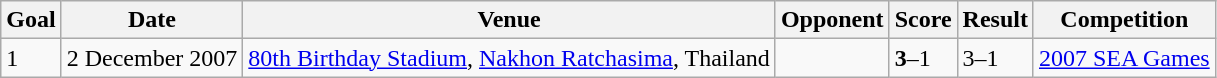<table class="wikitable">
<tr>
<th>Goal</th>
<th>Date</th>
<th>Venue</th>
<th>Opponent</th>
<th>Score</th>
<th>Result</th>
<th>Competition</th>
</tr>
<tr>
<td>1</td>
<td>2 December 2007</td>
<td><a href='#'>80th Birthday Stadium</a>, <a href='#'>Nakhon Ratchasima</a>, Thailand</td>
<td></td>
<td><strong>3</strong>–1</td>
<td>3–1</td>
<td><a href='#'>2007 SEA Games</a></td>
</tr>
</table>
